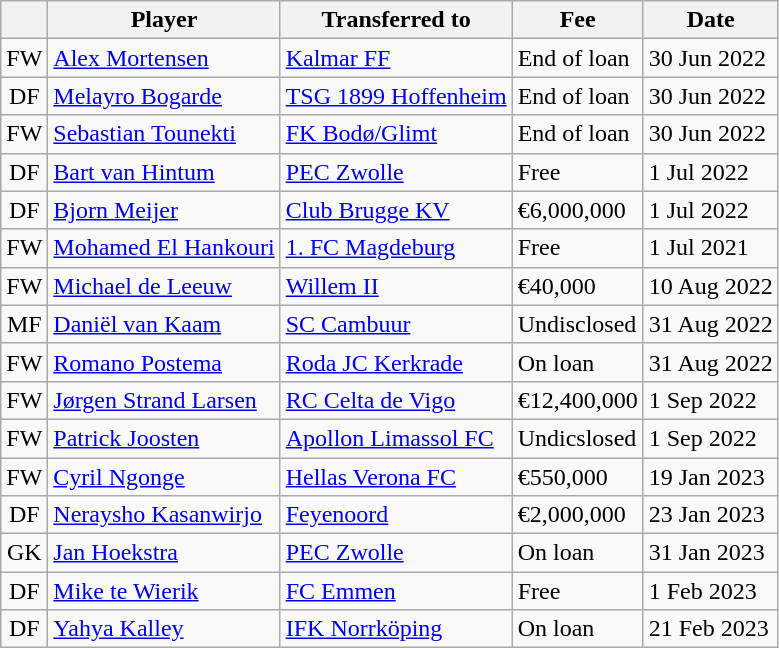<table class="wikitable plainrowheaders sortable">
<tr>
<th></th>
<th scope="col">Player</th>
<th>Transferred to</th>
<th style="width:65px;">Fee</th>
<th scope="col">Date</th>
</tr>
<tr>
<td align="center">FW</td>
<td> <a href='#'>Alex Mortensen</a></td>
<td> <a href='#'>Kalmar FF</a></td>
<td>End of loan</td>
<td>30 Jun 2022</td>
</tr>
<tr>
<td align="center">DF</td>
<td> <a href='#'>Melayro Bogarde</a></td>
<td> <a href='#'>TSG 1899 Hoffenheim</a></td>
<td>End of loan</td>
<td>30 Jun 2022</td>
</tr>
<tr>
<td align="center">FW</td>
<td> <a href='#'>Sebastian Tounekti</a></td>
<td> <a href='#'>FK Bodø/Glimt</a></td>
<td>End of loan</td>
<td>30 Jun 2022</td>
</tr>
<tr>
<td align="center">DF</td>
<td> <a href='#'>Bart van Hintum</a></td>
<td> <a href='#'>PEC Zwolle</a></td>
<td>Free</td>
<td>1 Jul 2022</td>
</tr>
<tr>
<td align="center">DF</td>
<td> <a href='#'>Bjorn Meijer</a></td>
<td> <a href='#'>Club Brugge KV</a></td>
<td>€6,000,000</td>
<td>1 Jul 2022</td>
</tr>
<tr>
<td align="center">FW</td>
<td> <a href='#'>Mohamed El Hankouri</a></td>
<td> <a href='#'>1. FC Magdeburg</a></td>
<td>Free</td>
<td>1 Jul 2021</td>
</tr>
<tr>
<td align="center">FW</td>
<td> <a href='#'>Michael de Leeuw</a></td>
<td> <a href='#'>Willem II</a></td>
<td>€40,000</td>
<td>10 Aug 2022</td>
</tr>
<tr>
<td align="center">MF</td>
<td> <a href='#'>Daniël van Kaam</a></td>
<td> <a href='#'>SC Cambuur</a></td>
<td>Undisclosed</td>
<td>31 Aug 2022</td>
</tr>
<tr>
<td align="center">FW</td>
<td> <a href='#'>Romano Postema</a></td>
<td> <a href='#'>Roda JC Kerkrade</a></td>
<td>On loan</td>
<td>31 Aug 2022</td>
</tr>
<tr>
<td align="center">FW</td>
<td> <a href='#'>Jørgen Strand Larsen</a></td>
<td> <a href='#'>RC Celta de Vigo</a></td>
<td>€12,400,000</td>
<td>1 Sep 2022</td>
</tr>
<tr>
<td align="center">FW</td>
<td> <a href='#'>Patrick Joosten</a></td>
<td> <a href='#'>Apollon Limassol FC</a></td>
<td>Undicslosed</td>
<td>1 Sep 2022</td>
</tr>
<tr>
<td align="center">FW</td>
<td> <a href='#'>Cyril Ngonge</a></td>
<td> <a href='#'>Hellas Verona FC</a></td>
<td>€550,000</td>
<td>19 Jan 2023</td>
</tr>
<tr>
<td align="center">DF</td>
<td> <a href='#'>Neraysho Kasanwirjo</a></td>
<td> <a href='#'>Feyenoord</a></td>
<td>€2,000,000</td>
<td>23 Jan 2023</td>
</tr>
<tr>
<td align="center">GK</td>
<td> <a href='#'>Jan Hoekstra</a></td>
<td> <a href='#'>PEC Zwolle</a></td>
<td>On loan</td>
<td>31 Jan 2023</td>
</tr>
<tr>
<td align="center">DF</td>
<td> <a href='#'>Mike te Wierik</a></td>
<td> <a href='#'>FC Emmen</a></td>
<td>Free</td>
<td>1 Feb 2023</td>
</tr>
<tr>
<td align="center">DF</td>
<td> <a href='#'>Yahya Kalley</a></td>
<td> <a href='#'>IFK Norrköping</a></td>
<td>On loan</td>
<td>21 Feb 2023</td>
</tr>
</table>
